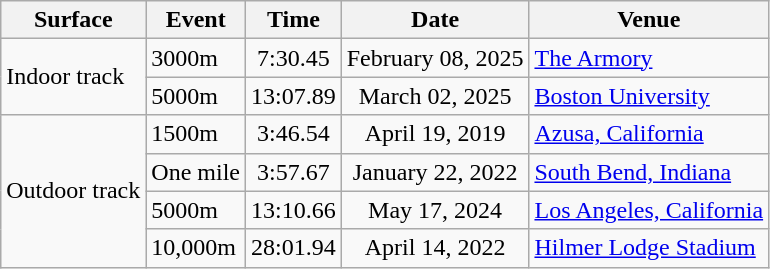<table class="wikitable sortable">
<tr>
<th>Surface</th>
<th>Event</th>
<th>Time</th>
<th>Date</th>
<th>Venue</th>
</tr>
<tr>
<td rowspan="2">Indoor track</td>
<td>3000m</td>
<td align="center">7:30.45</td>
<td align="center">February 08, 2025</td>
<td><a href='#'>The Armory</a></td>
</tr>
<tr>
<td>5000m</td>
<td align="center">13:07.89</td>
<td align="center">March 02, 2025</td>
<td><a href='#'>Boston University</a></td>
</tr>
<tr>
<td rowspan="4">Outdoor track</td>
<td>1500m</td>
<td align="center">3:46.54</td>
<td align="center">April 19, 2019</td>
<td><a href='#'>Azusa, California</a></td>
</tr>
<tr>
<td>One mile</td>
<td align="center">3:57.67</td>
<td align="center">January 22, 2022</td>
<td><a href='#'>South Bend, Indiana</a></td>
</tr>
<tr>
<td>5000m</td>
<td align="center">13:10.66</td>
<td align="center">May 17, 2024</td>
<td><a href='#'>Los Angeles, California</a></td>
</tr>
<tr>
<td>10,000m</td>
<td align="center">28:01.94</td>
<td align="center">April 14, 2022</td>
<td><a href='#'>Hilmer Lodge Stadium</a></td>
</tr>
</table>
